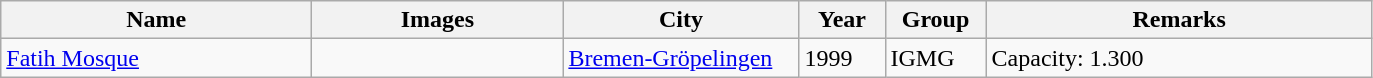<table class="wikitable sortable">
<tr>
<th align=left width=200px>Name</th>
<th align=center width=160px class=unsortable>Images</th>
<th align=left width=150px>City</th>
<th align=left width=050px>Year</th>
<th align=left width=060px>Group</th>
<th align=left width=250px class=unsortable>Remarks</th>
</tr>
<tr valign=top>
<td><a href='#'>Fatih Mosque</a></td>
<td></td>
<td><a href='#'>Bremen-Gröpelingen</a></td>
<td>1999</td>
<td>IGMG</td>
<td>Capacity: 1.300</td>
</tr>
</table>
